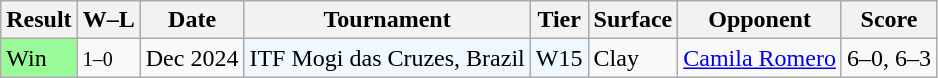<table class="sortable wikitable">
<tr>
<th>Result</th>
<th class="unsortable">W–L</th>
<th>Date</th>
<th>Tournament</th>
<th>Tier</th>
<th>Surface</th>
<th>Opponent</th>
<th class="unsortable">Score</th>
</tr>
<tr>
<td style="background:#98fb98;">Win</td>
<td><small>1–0</small></td>
<td>Dec 2024</td>
<td style="background:#f0f8ff;">ITF Mogi das Cruzes, Brazil</td>
<td style="background:#f0f8ff;">W15</td>
<td>Clay</td>
<td> <a href='#'>Camila Romero</a></td>
<td>6–0, 6–3</td>
</tr>
</table>
